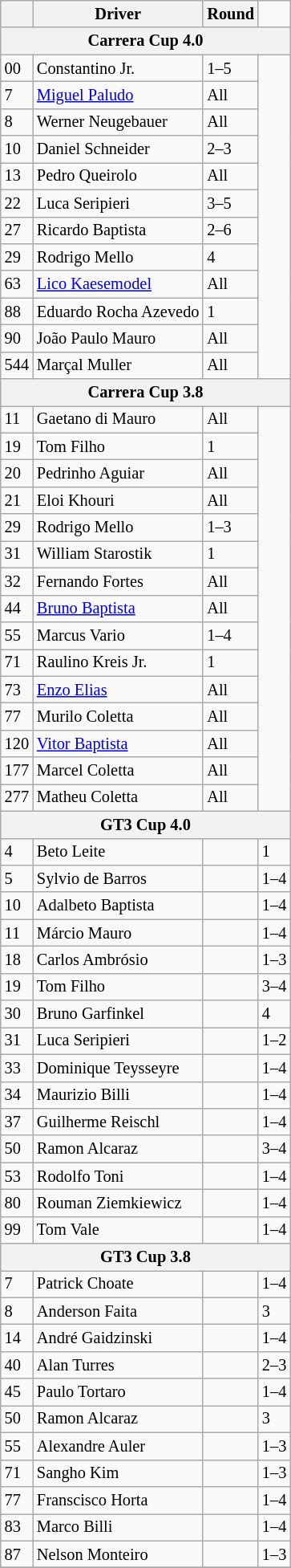<table class="wikitable" style="font-size: 85%;">
<tr>
<th></th>
<th>Driver</th>
<th>Round</th>
</tr>
<tr>
<th colspan=11>Carrera Cup 4.0</th>
</tr>
<tr>
<td>00</td>
<td> Constantino Jr.</td>
<td>1–5</td>
</tr>
<tr>
<td>7</td>
<td> <a href='#'>Miguel Paludo</a></td>
<td>All</td>
</tr>
<tr>
<td>8</td>
<td> Werner Neugebauer</td>
<td>All</td>
</tr>
<tr>
<td>10</td>
<td> Daniel Schneider</td>
<td>2–3</td>
</tr>
<tr>
<td>13</td>
<td> Pedro Queirolo</td>
<td>All</td>
</tr>
<tr>
<td>22</td>
<td> Luca Seripieri</td>
<td>3–5</td>
</tr>
<tr>
<td>27</td>
<td> Ricardo Baptista</td>
<td>2–6</td>
</tr>
<tr>
<td>29</td>
<td> Rodrigo Mello</td>
<td>4</td>
</tr>
<tr>
<td>63</td>
<td> <a href='#'>Lico Kaesemodel</a></td>
<td>All</td>
</tr>
<tr>
<td>88</td>
<td> Eduardo Rocha Azevedo</td>
<td>1</td>
</tr>
<tr>
<td>90</td>
<td> João Paulo Mauro</td>
<td>All</td>
</tr>
<tr>
<td>544</td>
<td> Marçal Muller</td>
<td>All</td>
</tr>
<tr>
<th colspan=11>Carrera Cup 3.8</th>
</tr>
<tr>
<td>11</td>
<td> Gaetano di Mauro</td>
<td>All</td>
</tr>
<tr>
<td>19</td>
<td> Tom Filho</td>
<td>1</td>
</tr>
<tr>
<td>20</td>
<td> Pedrinho Aguiar</td>
<td>All</td>
</tr>
<tr>
<td>21</td>
<td> Eloi Khouri</td>
<td>All</td>
</tr>
<tr>
<td>29</td>
<td> Rodrigo Mello</td>
<td>1–3</td>
</tr>
<tr>
<td>31</td>
<td> William Starostik</td>
<td>1</td>
</tr>
<tr>
<td>32</td>
<td> Fernando Fortes</td>
<td>All</td>
</tr>
<tr>
<td>44</td>
<td> <a href='#'>Bruno Baptista</a></td>
<td>All</td>
</tr>
<tr>
<td>55</td>
<td> Marcus Vario</td>
<td>1–4</td>
</tr>
<tr>
<td>71</td>
<td> Raulino Kreis Jr.</td>
<td>1</td>
</tr>
<tr>
<td>73</td>
<td> <a href='#'>Enzo Elias</a></td>
<td>All</td>
</tr>
<tr>
<td>77</td>
<td> Murilo Coletta</td>
<td>All</td>
</tr>
<tr>
<td>120</td>
<td> <a href='#'>Vitor Baptista</a></td>
<td>All</td>
</tr>
<tr>
<td>177</td>
<td> Marcel Coletta</td>
<td>All</td>
</tr>
<tr>
<td>277</td>
<td> Matheu Coletta</td>
<td>All</td>
</tr>
<tr>
<th colspan=16>GT3 Cup 4.0</th>
</tr>
<tr>
<td>4</td>
<td> Beto Leite</td>
<td></td>
<td>1</td>
</tr>
<tr>
<td>5</td>
<td> Sylvio de Barros</td>
<td></td>
<td>1–4</td>
</tr>
<tr>
<td>10</td>
<td> Adalbeto Baptista</td>
<td></td>
<td>1–4</td>
</tr>
<tr>
<td>11</td>
<td> Márcio Mauro</td>
<td></td>
<td>1–4</td>
</tr>
<tr>
<td>18</td>
<td> Carlos Ambrósio</td>
<td></td>
<td>1–3</td>
</tr>
<tr>
<td>19</td>
<td> Tom Filho</td>
<td></td>
<td>3–4</td>
</tr>
<tr>
<td>30</td>
<td> Bruno Garfinkel</td>
<td></td>
<td>4</td>
</tr>
<tr>
<td>31</td>
<td> Luca Seripieri</td>
<td></td>
<td>1–2</td>
</tr>
<tr>
<td>33</td>
<td> Dominique Teysseyre</td>
<td></td>
<td>1–4</td>
</tr>
<tr>
<td>34</td>
<td> Maurizio Billi</td>
<td></td>
<td>1–4</td>
</tr>
<tr>
<td>37</td>
<td> Guilherme Reischl</td>
<td></td>
<td>1–4</td>
</tr>
<tr>
<td>50</td>
<td> Ramon Alcaraz</td>
<td></td>
<td>3–4</td>
</tr>
<tr>
<td>53</td>
<td> Rodolfo Toni</td>
<td></td>
<td>1–4</td>
</tr>
<tr>
<td>80</td>
<td> Rouman Ziemkiewicz</td>
<td></td>
<td>1–4</td>
</tr>
<tr>
<td>99</td>
<td> Tom Vale</td>
<td></td>
<td>1–4</td>
</tr>
<tr>
<th colspan=11>GT3 Cup 3.8</th>
</tr>
<tr>
<td>7</td>
<td> Patrick Choate</td>
<td></td>
<td>1–4</td>
</tr>
<tr>
<td>8</td>
<td> Anderson Faita</td>
<td></td>
<td>3</td>
</tr>
<tr>
<td>14</td>
<td> André Gaidzinski</td>
<td></td>
<td>1–4</td>
</tr>
<tr>
<td>40</td>
<td> Alan Turres</td>
<td></td>
<td>2–3</td>
</tr>
<tr>
<td>45</td>
<td> Paulo Tortaro</td>
<td></td>
<td>1–4</td>
</tr>
<tr>
<td>50</td>
<td> Ramon Alcaraz</td>
<td></td>
<td>3</td>
</tr>
<tr>
<td>55</td>
<td> Alexandre Auler</td>
<td></td>
<td>1–3</td>
</tr>
<tr>
<td>71</td>
<td> Sangho Kim</td>
<td></td>
<td>1–3</td>
</tr>
<tr>
<td>77</td>
<td> Franscisco Horta</td>
<td></td>
<td>1–4</td>
</tr>
<tr>
<td>83</td>
<td> Marco Billi</td>
<td></td>
<td>1–4</td>
</tr>
<tr>
<td>87</td>
<td> Nelson Monteiro</td>
<td></td>
<td>1–3</td>
</tr>
<tr>
</tr>
</table>
